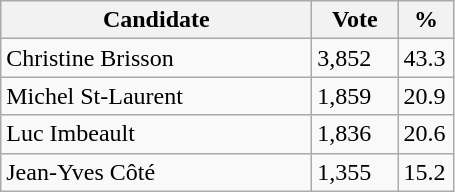<table class="wikitable">
<tr>
<th bgcolor="#DDDDFF" width="200px">Candidate</th>
<th bgcolor="#DDDDFF" width="50px">Vote</th>
<th bgcolor="#DDDDFF" width="30px">%</th>
</tr>
<tr>
<td>Christine Brisson</td>
<td>3,852</td>
<td>43.3</td>
</tr>
<tr>
<td>Michel St-Laurent</td>
<td>1,859</td>
<td>20.9</td>
</tr>
<tr>
<td>Luc Imbeault</td>
<td>1,836</td>
<td>20.6</td>
</tr>
<tr>
<td>Jean-Yves Côté</td>
<td>1,355</td>
<td>15.2</td>
</tr>
</table>
